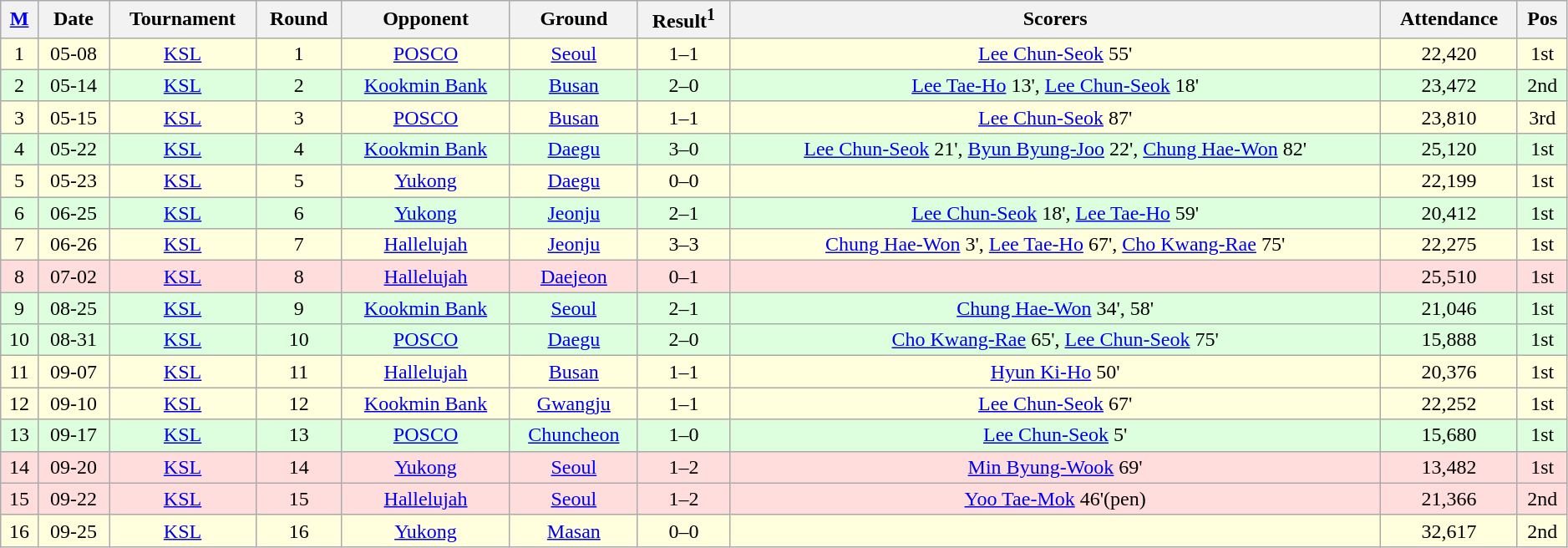<table class="wikitable" style="text-align: center; width:99%;">
<tr>
<th><a href='#'>M</a></th>
<th>Date</th>
<th>Tournament</th>
<th>Round</th>
<th>Opponent</th>
<th>Ground</th>
<th>Result<sup>1</sup></th>
<th>Scorers</th>
<th>Attendance</th>
<th>Pos</th>
</tr>
<tr bgcolor=#ffffdd>
<td>1</td>
<td>05-08</td>
<td><a href='#'>KSL</a></td>
<td>1</td>
<td><a href='#'>POSCO</a></td>
<td><a href='#'>Seoul</a></td>
<td>1–1</td>
<td><a href='#'>Lee Chun-Seok</a> 55'</td>
<td>22,420</td>
<td>1st</td>
</tr>
<tr bgcolor=#ddffdd>
<td>2</td>
<td>05-14</td>
<td><a href='#'>KSL</a></td>
<td>2</td>
<td><a href='#'>Kookmin Bank</a></td>
<td><a href='#'>Busan</a></td>
<td>2–0</td>
<td><a href='#'>Lee Tae-Ho</a> 13', <a href='#'>Lee Chun-Seok</a> 18'</td>
<td>23,472</td>
<td>2nd</td>
</tr>
<tr bgcolor=#ffffdd>
<td>3</td>
<td>05-15</td>
<td><a href='#'>KSL</a></td>
<td>3</td>
<td><a href='#'>POSCO</a></td>
<td><a href='#'>Busan</a></td>
<td>1–1</td>
<td><a href='#'>Lee Chun-Seok</a> 87'</td>
<td>23,810</td>
<td>3rd</td>
</tr>
<tr bgcolor=#ddffdd>
<td>4</td>
<td>05-22</td>
<td><a href='#'>KSL</a></td>
<td>4</td>
<td><a href='#'>Kookmin Bank</a></td>
<td><a href='#'>Daegu</a></td>
<td>3–0</td>
<td><a href='#'>Lee Chun-Seok</a> 21', <a href='#'>Byun Byung-Joo</a> 22', <a href='#'>Chung Hae-Won</a> 82'</td>
<td>25,120</td>
<td>1st</td>
</tr>
<tr bgcolor=#ffffdd>
<td>5</td>
<td>05-23</td>
<td><a href='#'>KSL</a></td>
<td>5</td>
<td><a href='#'>Yukong</a></td>
<td><a href='#'>Daegu</a></td>
<td>0–0</td>
<td></td>
<td>22,199</td>
<td>1st</td>
</tr>
<tr bgcolor=#ddffdd>
<td>6</td>
<td>06-25</td>
<td><a href='#'>KSL</a></td>
<td>6</td>
<td><a href='#'>Yukong</a></td>
<td><a href='#'>Jeonju</a></td>
<td>2–1</td>
<td><a href='#'>Lee Chun-Seok</a> 18', <a href='#'>Lee Tae-Ho</a> 59'</td>
<td>20,412</td>
<td>1st</td>
</tr>
<tr bgcolor=#ffffdd>
<td>7</td>
<td>06-26</td>
<td><a href='#'>KSL</a></td>
<td>7</td>
<td><a href='#'>Hallelujah</a></td>
<td><a href='#'>Jeonju</a></td>
<td>3–3</td>
<td><a href='#'>Chung Hae-Won</a> 3', <a href='#'>Lee Tae-Ho</a> 67', <a href='#'>Cho Kwang-Rae</a> 75'</td>
<td>22,275</td>
<td>1st</td>
</tr>
<tr bgcolor=#ffdddd>
<td>8</td>
<td>07-02</td>
<td><a href='#'>KSL</a></td>
<td>8</td>
<td><a href='#'>Hallelujah</a></td>
<td><a href='#'>Daejeon</a></td>
<td>0–1</td>
<td></td>
<td>25,510</td>
<td>1st</td>
</tr>
<tr bgcolor=#ddffdd>
<td>9</td>
<td>08-25</td>
<td><a href='#'>KSL</a></td>
<td>9</td>
<td><a href='#'>Kookmin Bank</a></td>
<td><a href='#'>Seoul</a></td>
<td>2–1</td>
<td><a href='#'>Chung Hae-Won</a> 34', 58'</td>
<td>21,046</td>
<td>1st</td>
</tr>
<tr bgcolor=#ddffdd>
<td>10</td>
<td>08-31</td>
<td><a href='#'>KSL</a></td>
<td>10</td>
<td><a href='#'>POSCO</a></td>
<td><a href='#'>Daegu</a></td>
<td>2–0</td>
<td><a href='#'>Cho Kwang-Rae</a> 65', <a href='#'>Lee Chun-Seok</a> 75'</td>
<td>15,888</td>
<td>1st</td>
</tr>
<tr bgcolor=#ffffdd>
<td>11</td>
<td>09-07</td>
<td><a href='#'>KSL</a></td>
<td>11</td>
<td><a href='#'>Hallelujah</a></td>
<td><a href='#'>Busan</a></td>
<td>1–1</td>
<td><a href='#'>Hyun Ki-Ho</a> 50'</td>
<td>20,376</td>
<td>1st</td>
</tr>
<tr bgcolor=#ffffdd>
<td>12</td>
<td>09-10</td>
<td><a href='#'>KSL</a></td>
<td>12</td>
<td><a href='#'>Kookmin Bank</a></td>
<td><a href='#'>Gwangju</a></td>
<td>1–1</td>
<td><a href='#'>Lee Chun-Seok</a> 67'</td>
<td>22,252</td>
<td>1st</td>
</tr>
<tr bgcolor=#ddffdd>
<td>13</td>
<td>09-17</td>
<td><a href='#'>KSL</a></td>
<td>13</td>
<td><a href='#'>POSCO</a></td>
<td><a href='#'>Chuncheon</a></td>
<td>1–0</td>
<td><a href='#'>Lee Chun-Seok</a> 5'</td>
<td>15,680</td>
<td>1st</td>
</tr>
<tr bgcolor=#ffdddd>
<td>14</td>
<td>09-20</td>
<td><a href='#'>KSL</a></td>
<td>14</td>
<td><a href='#'>Yukong</a></td>
<td><a href='#'>Seoul</a></td>
<td>1–2</td>
<td><a href='#'>Min Byung-Wook</a> 69'</td>
<td>13,482</td>
<td>1st</td>
</tr>
<tr bgcolor=#ffdddd>
<td>15</td>
<td>09-22</td>
<td><a href='#'>KSL</a></td>
<td>15</td>
<td><a href='#'>Hallelujah</a></td>
<td><a href='#'>Seoul</a></td>
<td>1–2</td>
<td><a href='#'>Yoo Tae-Mok</a> 46'(pen)</td>
<td>21,366</td>
<td>2nd</td>
</tr>
<tr bgcolor=#ffffdd>
<td>16</td>
<td>09-25</td>
<td><a href='#'>KSL</a></td>
<td>16</td>
<td><a href='#'>Yukong</a></td>
<td><a href='#'>Masan</a></td>
<td>0–0</td>
<td></td>
<td>32,617</td>
<td>2nd</td>
</tr>
</table>
